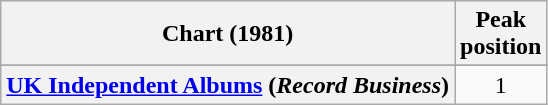<table class="wikitable sortable plainrowheaders">
<tr>
<th scope="col">Chart (1981)</th>
<th scope="col">Peak<br>position</th>
</tr>
<tr>
</tr>
<tr>
<th scope="row"><a href='#'>UK Independent Albums</a> (<em>Record Business</em>)</th>
<td style="text-align:center;">1</td>
</tr>
</table>
